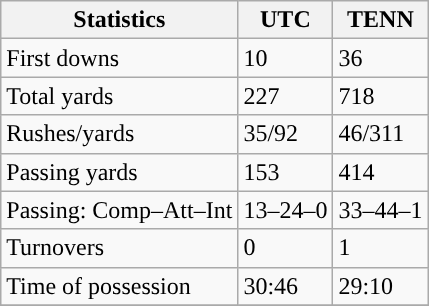<table class="wikitable" style="float: left;">
<tr>
<th>Statistics</th>
<th>UTC</th>
<th>TENN</th>
</tr>
<tr>
<td>First downs</td>
<td>10</td>
<td>36</td>
</tr>
<tr>
<td>Total yards</td>
<td>227</td>
<td>718</td>
</tr>
<tr>
<td>Rushes/yards</td>
<td>35/92</td>
<td>46/311</td>
</tr>
<tr>
<td>Passing yards</td>
<td>153</td>
<td>414</td>
</tr>
<tr>
<td>Passing: Comp–Att–Int</td>
<td>13–24–0</td>
<td>33–44–1</td>
</tr>
<tr>
<td>Turnovers</td>
<td>0</td>
<td>1</td>
</tr>
<tr>
<td>Time of possession</td>
<td>30:46</td>
<td>29:10</td>
</tr>
<tr>
</tr>
</table>
